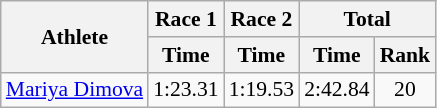<table class="wikitable" style="font-size:90%">
<tr>
<th rowspan="2">Athlete</th>
<th>Race 1</th>
<th>Race 2</th>
<th colspan="2">Total</th>
</tr>
<tr>
<th>Time</th>
<th>Time</th>
<th>Time</th>
<th>Rank</th>
</tr>
<tr>
<td><a href='#'>Mariya Dimova</a></td>
<td align="center">1:23.31</td>
<td align="center">1:19.53</td>
<td align="center">2:42.84</td>
<td align="center">20</td>
</tr>
</table>
